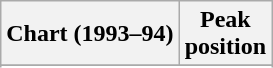<table class="wikitable sortable plainrowheaders" style="text-align:center">
<tr>
<th scope="col">Chart (1993–94)</th>
<th scope="col">Peak<br> position</th>
</tr>
<tr>
</tr>
<tr>
</tr>
<tr>
</tr>
</table>
